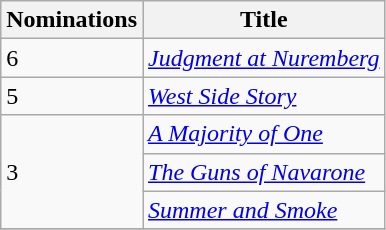<table class="wikitable">
<tr>
<th>Nominations</th>
<th>Title</th>
</tr>
<tr>
<td rowspan="1">6</td>
<td><em><a href='#'>Judgment at Nuremberg</a></em></td>
</tr>
<tr>
<td rowspan="1">5</td>
<td><em><a href='#'>West Side Story</a></em></td>
</tr>
<tr>
<td rowspan="3">3</td>
<td><em><a href='#'>A Majority of One</a></em></td>
</tr>
<tr>
<td><em><a href='#'>The Guns of Navarone</a></em></td>
</tr>
<tr>
<td><em><a href='#'>Summer and Smoke</a></em></td>
</tr>
<tr>
</tr>
</table>
